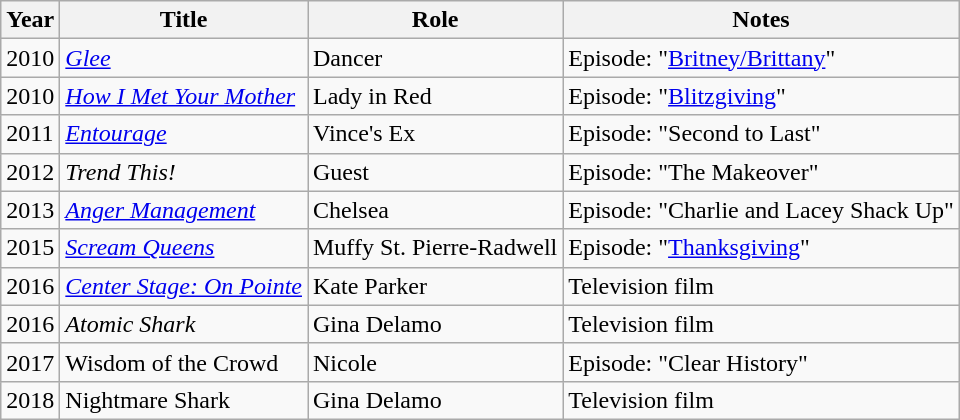<table class="wikitable sortable">
<tr>
<th>Year</th>
<th>Title</th>
<th>Role</th>
<th class="unsortable">Notes</th>
</tr>
<tr>
<td>2010</td>
<td><em><a href='#'>Glee</a></em></td>
<td>Dancer</td>
<td>Episode: "<a href='#'>Britney/Brittany</a>"</td>
</tr>
<tr>
<td>2010</td>
<td><em><a href='#'>How I Met Your Mother</a></em></td>
<td>Lady in Red</td>
<td>Episode: "<a href='#'>Blitzgiving</a>"</td>
</tr>
<tr>
<td>2011</td>
<td><em><a href='#'>Entourage</a></em></td>
<td>Vince's Ex</td>
<td>Episode: "Second to Last"</td>
</tr>
<tr>
<td>2012</td>
<td><em>Trend This!</em></td>
<td>Guest</td>
<td>Episode: "The Makeover"</td>
</tr>
<tr>
<td>2013</td>
<td><em><a href='#'>Anger Management</a></em></td>
<td>Chelsea</td>
<td>Episode: "Charlie and Lacey Shack Up"</td>
</tr>
<tr>
<td>2015</td>
<td><em><a href='#'>Scream Queens</a></em></td>
<td>Muffy St. Pierre-Radwell</td>
<td>Episode: "<a href='#'>Thanksgiving</a>"</td>
</tr>
<tr>
<td>2016</td>
<td><em><a href='#'>Center Stage: On Pointe</a></em></td>
<td>Kate Parker</td>
<td>Television film</td>
</tr>
<tr>
<td>2016</td>
<td><em>Atomic Shark</em></td>
<td>Gina Delamo</td>
<td>Television film</td>
</tr>
<tr>
<td>2017</td>
<td>Wisdom of the Crowd</td>
<td>Nicole</td>
<td>Episode: "Clear History"</td>
</tr>
<tr>
<td>2018</td>
<td>Nightmare Shark</td>
<td>Gina Delamo</td>
<td>Television film</td>
</tr>
</table>
